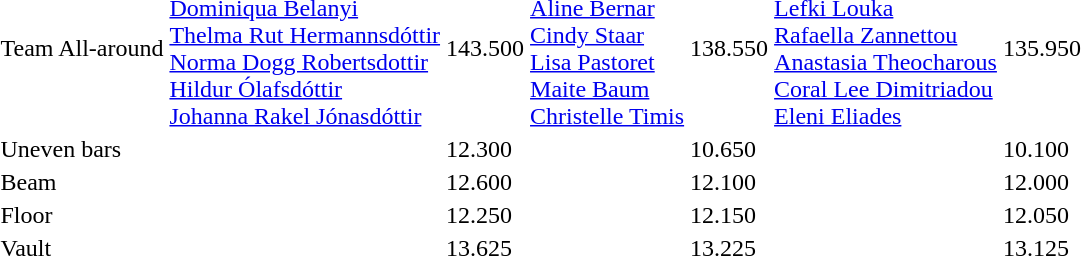<table>
<tr>
<td>Team All-around</td>
<td><br><a href='#'>Dominiqua Belanyi</a><br><a href='#'>Thelma Rut Hermannsdóttir</a><br><a href='#'>Norma Dogg Robertsdottir</a><br><a href='#'>Hildur Ólafsdóttir</a><br><a href='#'>Johanna Rakel Jónasdóttir</a></td>
<td>143.500</td>
<td><br><a href='#'>Aline Bernar</a><br><a href='#'>Cindy Staar</a><br><a href='#'>Lisa Pastoret</a><br><a href='#'>Maite Baum</a><br><a href='#'>Christelle Timis</a></td>
<td>138.550</td>
<td><br><a href='#'>Lefki Louka</a><br><a href='#'>Rafaella Zannettou</a><br><a href='#'>Anastasia Theocharous</a><br><a href='#'>Coral Lee Dimitriadou</a><br><a href='#'>Eleni Eliades</a></td>
<td>135.950</td>
</tr>
<tr>
<td>Uneven bars</td>
<td></td>
<td>12.300</td>
<td></td>
<td>10.650</td>
<td></td>
<td>10.100</td>
</tr>
<tr>
<td>Beam</td>
<td></td>
<td>12.600</td>
<td></td>
<td>12.100</td>
<td><br></td>
<td>12.000</td>
</tr>
<tr>
<td>Floor</td>
<td></td>
<td>12.250</td>
<td></td>
<td>12.150</td>
<td></td>
<td>12.050</td>
</tr>
<tr>
<td>Vault</td>
<td></td>
<td>13.625</td>
<td></td>
<td>13.225</td>
<td></td>
<td>13.125</td>
</tr>
</table>
